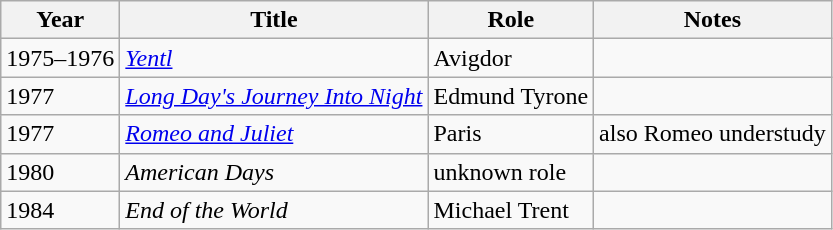<table class="wikitable">
<tr>
<th>Year</th>
<th>Title</th>
<th>Role</th>
<th>Notes</th>
</tr>
<tr>
<td>1975–1976</td>
<td><em><a href='#'>Yentl</a></em></td>
<td>Avigdor</td>
<td></td>
</tr>
<tr>
<td>1977</td>
<td><em><a href='#'>Long Day's Journey Into Night</a></em></td>
<td>Edmund Tyrone</td>
<td></td>
</tr>
<tr>
<td>1977</td>
<td><em><a href='#'>Romeo and Juliet</a></em></td>
<td>Paris</td>
<td>also Romeo understudy</td>
</tr>
<tr>
<td>1980</td>
<td><em>American Days</em></td>
<td>unknown role</td>
<td></td>
</tr>
<tr>
<td>1984</td>
<td><em>End of the World</em></td>
<td>Michael Trent</td>
<td></td>
</tr>
</table>
